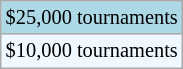<table class=wikitable style=font-size:85%>
<tr style="background:lightblue;">
<td>$25,000 tournaments</td>
</tr>
<tr style="background:#f0f8ff;">
<td>$10,000 tournaments</td>
</tr>
</table>
